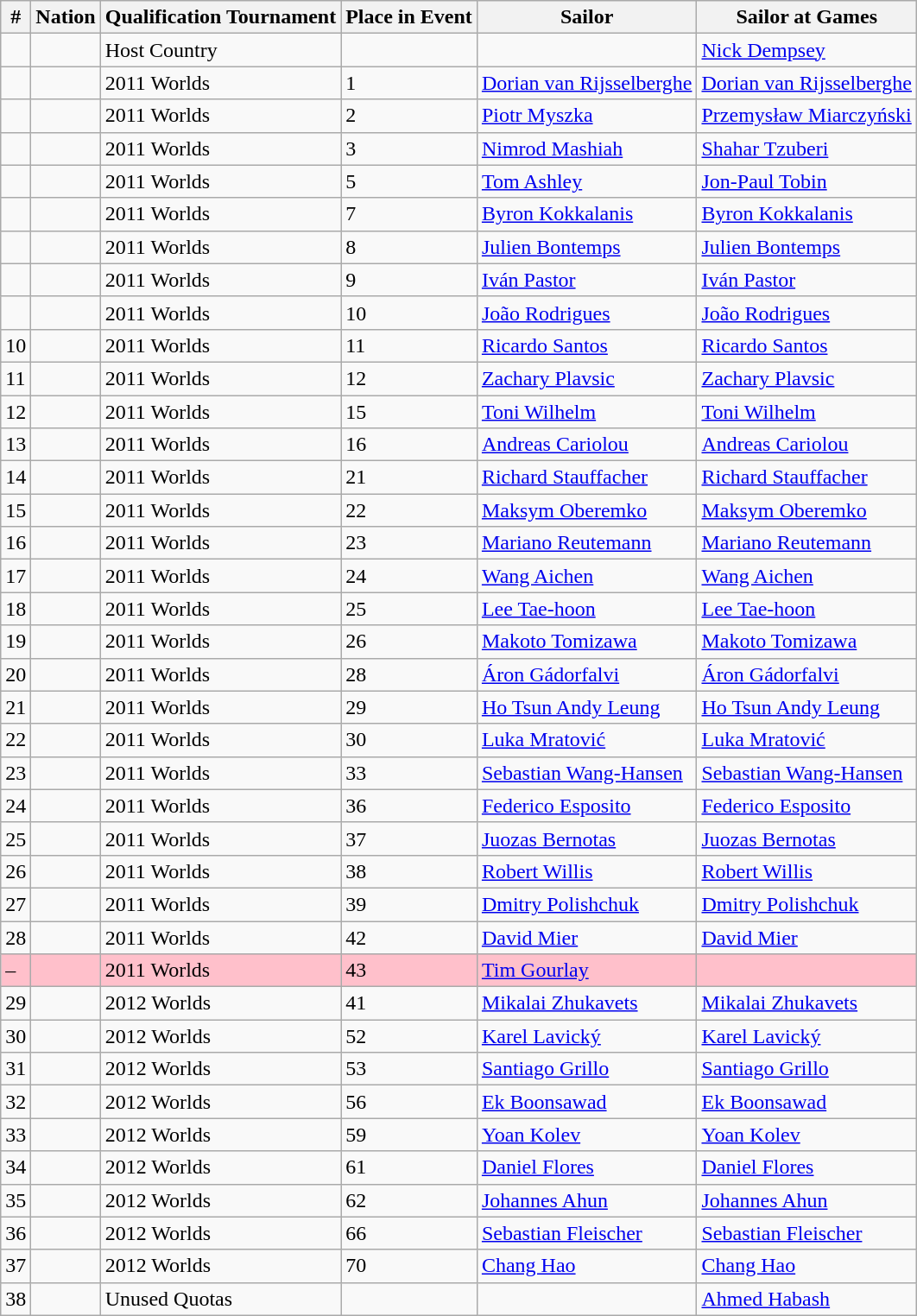<table class="sortable wikitable">
<tr>
<th>#</th>
<th>Nation</th>
<th>Qualification Tournament</th>
<th>Place in Event</th>
<th>Sailor</th>
<th>Sailor at Games</th>
</tr>
<tr>
<td></td>
<td></td>
<td>Host Country</td>
<td></td>
<td></td>
<td><a href='#'>Nick Dempsey</a></td>
</tr>
<tr>
<td></td>
<td></td>
<td>2011 Worlds</td>
<td>1</td>
<td><a href='#'>Dorian van Rijsselberghe</a></td>
<td><a href='#'>Dorian van Rijsselberghe</a></td>
</tr>
<tr>
<td></td>
<td></td>
<td>2011 Worlds</td>
<td>2</td>
<td><a href='#'>Piotr Myszka</a></td>
<td><a href='#'>Przemysław Miarczyński</a></td>
</tr>
<tr>
<td></td>
<td></td>
<td>2011 Worlds</td>
<td>3</td>
<td><a href='#'>Nimrod Mashiah</a></td>
<td><a href='#'>Shahar Tzuberi</a></td>
</tr>
<tr>
<td></td>
<td></td>
<td>2011 Worlds</td>
<td>5</td>
<td><a href='#'>Tom Ashley</a></td>
<td><a href='#'>Jon-Paul Tobin</a></td>
</tr>
<tr>
<td></td>
<td></td>
<td>2011 Worlds</td>
<td>7</td>
<td><a href='#'>Byron Kokkalanis</a></td>
<td><a href='#'>Byron Kokkalanis</a></td>
</tr>
<tr>
<td></td>
<td></td>
<td>2011 Worlds</td>
<td>8</td>
<td><a href='#'>Julien Bontemps</a></td>
<td><a href='#'>Julien Bontemps</a></td>
</tr>
<tr>
<td></td>
<td></td>
<td>2011 Worlds</td>
<td>9</td>
<td><a href='#'>Iván Pastor</a></td>
<td><a href='#'>Iván Pastor</a></td>
</tr>
<tr>
<td></td>
<td></td>
<td>2011 Worlds</td>
<td>10</td>
<td><a href='#'>João Rodrigues</a></td>
<td><a href='#'>João Rodrigues</a></td>
</tr>
<tr>
<td>10</td>
<td></td>
<td>2011 Worlds</td>
<td>11</td>
<td><a href='#'>Ricardo Santos</a></td>
<td><a href='#'>Ricardo Santos</a></td>
</tr>
<tr>
<td>11</td>
<td></td>
<td>2011 Worlds</td>
<td>12</td>
<td><a href='#'>Zachary Plavsic</a></td>
<td><a href='#'>Zachary Plavsic</a></td>
</tr>
<tr>
<td>12</td>
<td></td>
<td>2011 Worlds</td>
<td>15</td>
<td><a href='#'>Toni Wilhelm</a></td>
<td><a href='#'>Toni Wilhelm</a></td>
</tr>
<tr>
<td>13</td>
<td></td>
<td>2011 Worlds</td>
<td>16</td>
<td><a href='#'>Andreas Cariolou</a></td>
<td><a href='#'>Andreas Cariolou</a></td>
</tr>
<tr>
<td>14</td>
<td></td>
<td>2011 Worlds</td>
<td>21</td>
<td><a href='#'>Richard Stauffacher</a></td>
<td><a href='#'>Richard Stauffacher</a></td>
</tr>
<tr>
<td>15</td>
<td></td>
<td>2011 Worlds</td>
<td>22</td>
<td><a href='#'>Maksym Oberemko</a></td>
<td><a href='#'>Maksym Oberemko</a></td>
</tr>
<tr>
<td>16</td>
<td></td>
<td>2011 Worlds</td>
<td>23</td>
<td><a href='#'>Mariano Reutemann</a></td>
<td><a href='#'>Mariano Reutemann</a></td>
</tr>
<tr>
<td>17</td>
<td></td>
<td>2011 Worlds</td>
<td>24</td>
<td><a href='#'>Wang Aichen</a></td>
<td><a href='#'>Wang Aichen</a></td>
</tr>
<tr>
<td>18</td>
<td></td>
<td>2011 Worlds</td>
<td>25</td>
<td><a href='#'>Lee Tae-hoon</a></td>
<td><a href='#'>Lee Tae-hoon</a></td>
</tr>
<tr>
<td>19</td>
<td></td>
<td>2011 Worlds</td>
<td>26</td>
<td><a href='#'>Makoto Tomizawa</a></td>
<td><a href='#'>Makoto Tomizawa</a></td>
</tr>
<tr>
<td>20</td>
<td></td>
<td>2011 Worlds</td>
<td>28</td>
<td><a href='#'>Áron Gádorfalvi</a></td>
<td><a href='#'>Áron Gádorfalvi</a></td>
</tr>
<tr>
<td>21</td>
<td></td>
<td>2011 Worlds</td>
<td>29</td>
<td><a href='#'>Ho Tsun Andy Leung</a></td>
<td><a href='#'>Ho Tsun Andy Leung</a></td>
</tr>
<tr>
<td>22</td>
<td></td>
<td>2011 Worlds</td>
<td>30</td>
<td><a href='#'>Luka Mratović</a></td>
<td><a href='#'>Luka Mratović</a></td>
</tr>
<tr>
<td>23</td>
<td></td>
<td>2011 Worlds</td>
<td>33</td>
<td><a href='#'>Sebastian Wang-Hansen</a></td>
<td><a href='#'>Sebastian Wang-Hansen</a></td>
</tr>
<tr>
<td>24</td>
<td></td>
<td>2011 Worlds</td>
<td>36</td>
<td><a href='#'>Federico Esposito</a></td>
<td><a href='#'>Federico Esposito</a></td>
</tr>
<tr>
<td>25</td>
<td></td>
<td>2011 Worlds</td>
<td>37</td>
<td><a href='#'>Juozas Bernotas</a></td>
<td><a href='#'>Juozas Bernotas</a></td>
</tr>
<tr>
<td>26</td>
<td></td>
<td>2011 Worlds</td>
<td>38</td>
<td><a href='#'>Robert Willis</a></td>
<td><a href='#'>Robert Willis</a></td>
</tr>
<tr>
<td>27</td>
<td></td>
<td>2011 Worlds</td>
<td>39</td>
<td><a href='#'>Dmitry Polishchuk</a></td>
<td><a href='#'>Dmitry Polishchuk</a></td>
</tr>
<tr>
<td>28</td>
<td></td>
<td>2011 Worlds</td>
<td>42</td>
<td><a href='#'>David Mier</a></td>
<td><a href='#'>David Mier</a></td>
</tr>
<tr bgcolor=#FFC0CB>
<td>–</td>
<td></td>
<td>2011 Worlds</td>
<td>43</td>
<td><a href='#'>Tim Gourlay</a></td>
<td></td>
</tr>
<tr>
<td>29</td>
<td></td>
<td>2012 Worlds</td>
<td>41</td>
<td><a href='#'>Mikalai Zhukavets</a></td>
<td><a href='#'>Mikalai Zhukavets</a></td>
</tr>
<tr>
<td>30</td>
<td></td>
<td>2012 Worlds</td>
<td>52</td>
<td><a href='#'>Karel Lavický</a></td>
<td><a href='#'>Karel Lavický</a></td>
</tr>
<tr>
<td>31</td>
<td></td>
<td>2012 Worlds</td>
<td>53</td>
<td><a href='#'>Santiago Grillo</a></td>
<td><a href='#'>Santiago Grillo</a></td>
</tr>
<tr>
<td>32</td>
<td></td>
<td>2012 Worlds</td>
<td>56</td>
<td><a href='#'>Ek Boonsawad</a></td>
<td><a href='#'>Ek Boonsawad</a></td>
</tr>
<tr>
<td>33</td>
<td></td>
<td>2012 Worlds</td>
<td>59</td>
<td><a href='#'>Yoan Kolev</a></td>
<td><a href='#'>Yoan Kolev</a></td>
</tr>
<tr>
<td>34</td>
<td></td>
<td>2012 Worlds</td>
<td>61</td>
<td><a href='#'>Daniel Flores</a></td>
<td><a href='#'>Daniel Flores</a></td>
</tr>
<tr>
<td>35</td>
<td></td>
<td>2012 Worlds</td>
<td>62</td>
<td><a href='#'>Johannes Ahun</a></td>
<td><a href='#'>Johannes Ahun</a></td>
</tr>
<tr>
<td>36</td>
<td></td>
<td>2012 Worlds</td>
<td>66</td>
<td><a href='#'>Sebastian Fleischer</a></td>
<td><a href='#'>Sebastian Fleischer</a></td>
</tr>
<tr>
<td>37</td>
<td></td>
<td>2012 Worlds</td>
<td>70</td>
<td><a href='#'>Chang Hao</a></td>
<td><a href='#'>Chang Hao</a></td>
</tr>
<tr>
<td>38</td>
<td></td>
<td>Unused Quotas</td>
<td></td>
<td></td>
<td><a href='#'>Ahmed Habash</a></td>
</tr>
</table>
